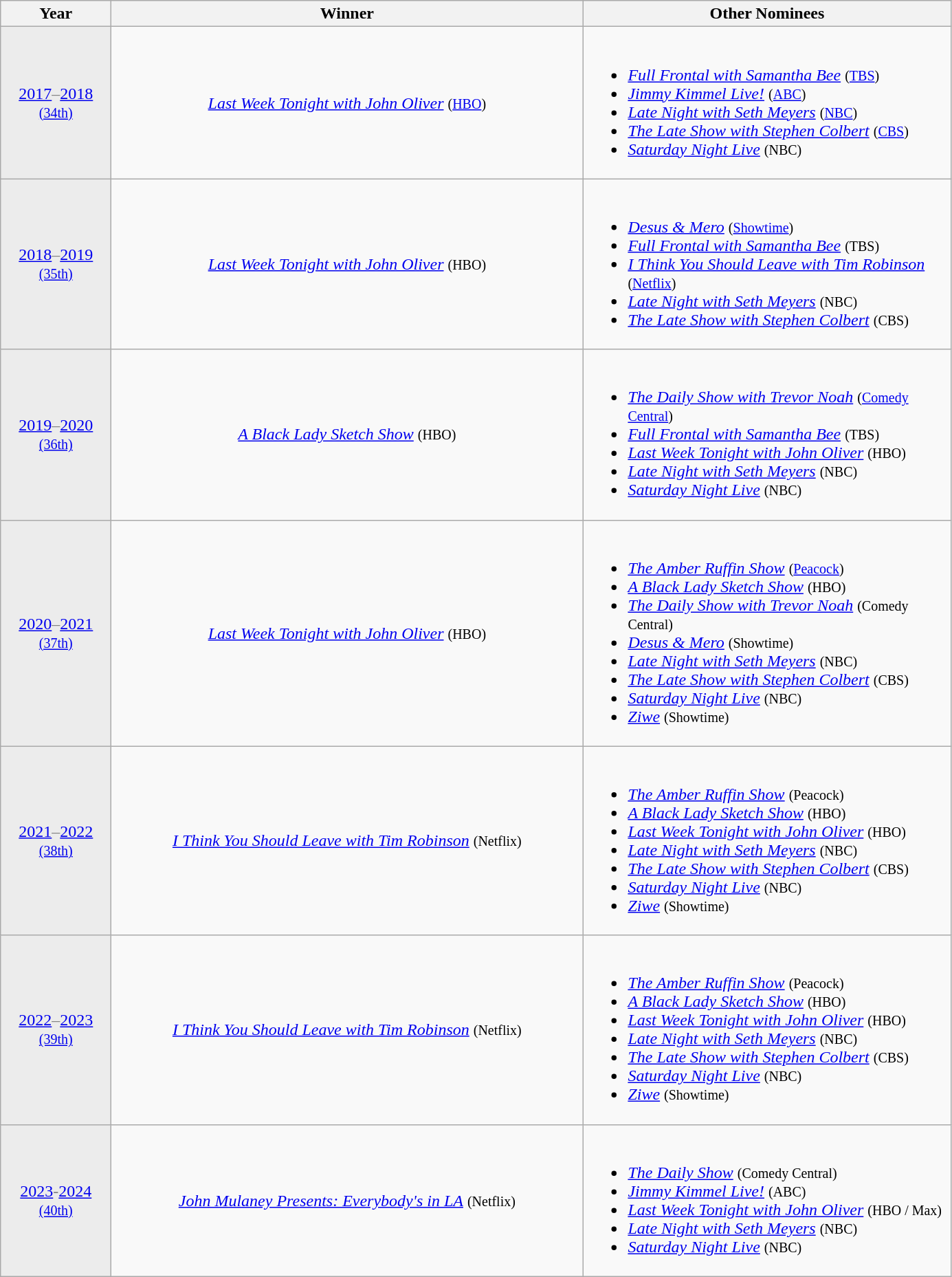<table class="wikitable">
<tr>
<th width="100"><strong>Year</strong></th>
<th width="450"><strong>Winner</strong></th>
<th width="350"><strong>Other Nominees</strong></th>
</tr>
<tr>
<td align="center" style="background: #ececec; color: grey; vertical-align: middle; text-align: center;" class="table-na"><a href='#'>2017</a>–<a href='#'>2018</a><br><small><a href='#'>(34th)</a></small></td>
<td align="center"><em><a href='#'>Last Week Tonight with John Oliver</a></em> <small>(<a href='#'>HBO</a>)</small></td>
<td><br><ul><li><em><a href='#'>Full Frontal with Samantha Bee</a></em> <small>(<a href='#'>TBS</a>)</small></li><li><em><a href='#'>Jimmy Kimmel Live!</a></em> <small>(<a href='#'>ABC</a>)</small></li><li><em><a href='#'>Late Night with Seth Meyers</a></em> <small>(<a href='#'>NBC</a>)</small></li><li><em><a href='#'>The Late Show with Stephen Colbert</a></em> <small>(<a href='#'>CBS</a>)</small></li><li><em><a href='#'>Saturday Night Live</a></em> <small>(NBC)</small></li></ul></td>
</tr>
<tr>
<td align="center" style="background: #ececec; color: grey; vertical-align: middle; text-align: center;" class="table-na"><a href='#'>2018</a>–<a href='#'>2019</a><br><small><a href='#'>(35th)</a></small></td>
<td align="center"><em><a href='#'>Last Week Tonight with John Oliver</a></em> <small>(HBO)</small></td>
<td><br><ul><li><em><a href='#'>Desus & Mero</a></em> <small>(<a href='#'>Showtime</a>)</small></li><li><em><a href='#'>Full Frontal with Samantha Bee</a></em> <small>(TBS)</small></li><li><em><a href='#'>I Think You Should Leave with Tim Robinson</a></em> <small>(<a href='#'>Netflix</a>)</small></li><li><em><a href='#'>Late Night with Seth Meyers</a></em> <small>(NBC)</small></li><li><em><a href='#'>The Late Show with Stephen Colbert</a></em> <small>(CBS)</small></li></ul></td>
</tr>
<tr>
<td align="center" style="background: #ececec; color: grey; vertical-align: middle; text-align: center;" class="table-na"><a href='#'>2019</a>–<a href='#'>2020</a><br><small><a href='#'>(36th)</a></small></td>
<td align="center"><em><a href='#'>A Black Lady Sketch Show</a></em> <small>(HBO)</small></td>
<td><br><ul><li><em><a href='#'>The Daily Show with Trevor Noah</a></em> <small>(<a href='#'>Comedy Central</a>)</small></li><li><em><a href='#'>Full Frontal with Samantha Bee</a></em> <small>(TBS)</small></li><li><em><a href='#'>Last Week Tonight with John Oliver</a></em> <small>(HBO)</small></li><li><em><a href='#'>Late Night with Seth Meyers</a></em> <small>(NBC)</small></li><li><em><a href='#'>Saturday Night Live</a></em> <small>(NBC)</small></li></ul></td>
</tr>
<tr>
<td align="center" style="background: #ececec; color: grey; vertical-align: middle; text-align: center;" class="table-na"><a href='#'>2020</a>–<a href='#'>2021</a><br><small><a href='#'>(37th)</a></small></td>
<td align="center"><em><a href='#'>Last Week Tonight with John Oliver</a></em> <small>(HBO)</small></td>
<td><br><ul><li><em><a href='#'>The Amber Ruffin Show</a></em> <small>(<a href='#'>Peacock</a>)</small></li><li><em><a href='#'>A Black Lady Sketch Show</a></em> <small>(HBO)</small></li><li><em><a href='#'>The Daily Show with Trevor Noah</a></em> <small>(Comedy Central)</small></li><li><em><a href='#'>Desus & Mero</a></em> <small>(Showtime)</small></li><li><em><a href='#'>Late Night with Seth Meyers</a></em> <small>(NBC)</small></li><li><em><a href='#'>The Late Show with Stephen Colbert</a></em> <small>(CBS)</small></li><li><em><a href='#'>Saturday Night Live</a></em> <small>(NBC)</small></li><li><em><a href='#'>Ziwe</a></em> <small>(Showtime)</small></li></ul></td>
</tr>
<tr>
<td align="center" style="background: #ececec; color: grey; vertical-align: middle; text-align: center;" class="table-na"><a href='#'>2021</a>–<a href='#'>2022</a><br><small><a href='#'>(38th)</a></small></td>
<td align="center"><em><a href='#'>I Think You Should Leave with Tim Robinson</a></em> <small>(Netflix)</small></td>
<td><br><ul><li><em><a href='#'>The Amber Ruffin Show</a></em> <small>(Peacock)</small></li><li><em><a href='#'>A Black Lady Sketch Show</a></em> <small>(HBO)</small></li><li><em><a href='#'>Last Week Tonight with John Oliver</a></em> <small>(HBO)</small></li><li><em><a href='#'>Late Night with Seth Meyers</a></em> <small>(NBC)</small></li><li><em><a href='#'>The Late Show with Stephen Colbert</a></em> <small>(CBS)</small></li><li><em><a href='#'>Saturday Night Live</a></em> <small>(NBC)</small></li><li><em><a href='#'>Ziwe</a></em> <small>(Showtime)</small></li></ul></td>
</tr>
<tr>
<td align="center" style="background: #ececec; color: grey; vertical-align: middle; text-align: center;" class="table-na"><a href='#'>2022</a>–<a href='#'>2023</a><br><small><a href='#'>(39th)</a></small></td>
<td align="center"><em><a href='#'>I Think You Should Leave with Tim Robinson</a></em> <small>(Netflix)</small></td>
<td><br><ul><li><em><a href='#'>The Amber Ruffin Show</a></em> <small>(Peacock)</small></li><li><em><a href='#'>A Black Lady Sketch Show</a></em> <small>(HBO)</small></li><li><em><a href='#'>Last Week Tonight with John Oliver</a></em> <small>(HBO)</small></li><li><em><a href='#'>Late Night with Seth Meyers</a></em> <small>(NBC)</small></li><li><em><a href='#'>The Late Show with Stephen Colbert</a></em> <small>(CBS)</small></li><li><em><a href='#'>Saturday Night Live</a></em> <small>(NBC)</small></li><li><em><a href='#'>Ziwe</a></em> <small>(Showtime)</small></li></ul></td>
</tr>
<tr>
<td align="center" style="background: #ececec; color: grey; vertical-align: middle; text-align: center;" class="table-na"><a href='#'>2023</a>-<a href='#'>2024</a><br><small><a href='#'>(40th)</a></small></td>
<td align="center"><em><a href='#'>John Mulaney Presents: Everybody's in LA</a></em> <small>(Netflix)</small></td>
<td><br><ul><li><em><a href='#'>The Daily Show</a></em> <small>(Comedy Central)</small></li><li><em><a href='#'>Jimmy Kimmel Live!</a></em> <small>(ABC)</small></li><li><em><a href='#'>Last Week Tonight with John Oliver</a></em> <small>(HBO / Max)</small></li><li><em><a href='#'>Late Night with Seth Meyers</a></em> <small>(NBC)</small></li><li><em><a href='#'>Saturday Night Live</a></em> <small>(NBC)</small></li></ul></td>
</tr>
</table>
